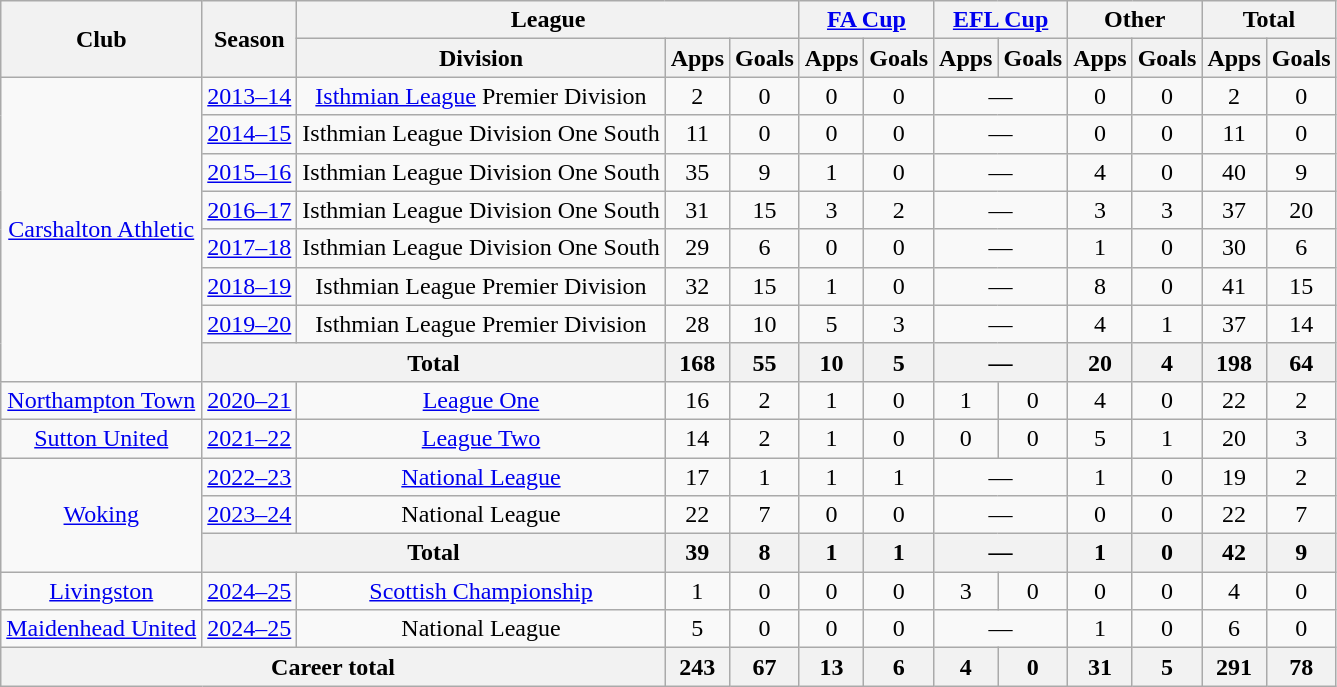<table class=wikitable style="text-align:center">
<tr>
<th rowspan=2>Club</th>
<th rowspan=2>Season</th>
<th colspan=3>League</th>
<th colspan=2><a href='#'>FA Cup</a></th>
<th colspan=2><a href='#'>EFL Cup</a></th>
<th colspan=2>Other</th>
<th colspan=2>Total</th>
</tr>
<tr>
<th>Division</th>
<th>Apps</th>
<th>Goals</th>
<th>Apps</th>
<th>Goals</th>
<th>Apps</th>
<th>Goals</th>
<th>Apps</th>
<th>Goals</th>
<th>Apps</th>
<th>Goals</th>
</tr>
<tr>
<td rowspan="8"><a href='#'>Carshalton Athletic</a></td>
<td><a href='#'>2013–14</a></td>
<td><a href='#'>Isthmian League</a> Premier Division</td>
<td>2</td>
<td>0</td>
<td>0</td>
<td>0</td>
<td colspan="2">—</td>
<td>0</td>
<td>0</td>
<td>2</td>
<td>0</td>
</tr>
<tr>
<td><a href='#'>2014–15</a></td>
<td>Isthmian League Division One South</td>
<td>11</td>
<td>0</td>
<td>0</td>
<td>0</td>
<td colspan="2">—</td>
<td>0</td>
<td>0</td>
<td>11</td>
<td>0</td>
</tr>
<tr>
<td><a href='#'>2015–16</a></td>
<td>Isthmian League Division One South</td>
<td>35</td>
<td>9</td>
<td>1</td>
<td>0</td>
<td colspan="2">—</td>
<td>4</td>
<td>0</td>
<td>40</td>
<td>9</td>
</tr>
<tr>
<td><a href='#'>2016–17</a></td>
<td>Isthmian League Division One South</td>
<td>31</td>
<td>15</td>
<td>3</td>
<td>2</td>
<td colspan="2">—</td>
<td>3</td>
<td>3</td>
<td>37</td>
<td>20</td>
</tr>
<tr>
<td><a href='#'>2017–18</a></td>
<td>Isthmian League Division One South</td>
<td>29</td>
<td>6</td>
<td>0</td>
<td>0</td>
<td colspan="2">—</td>
<td>1</td>
<td>0</td>
<td>30</td>
<td>6</td>
</tr>
<tr>
<td><a href='#'>2018–19</a></td>
<td>Isthmian League Premier Division</td>
<td>32</td>
<td>15</td>
<td>1</td>
<td>0</td>
<td colspan="2">—</td>
<td>8</td>
<td>0</td>
<td>41</td>
<td>15</td>
</tr>
<tr>
<td><a href='#'>2019–20</a></td>
<td>Isthmian League Premier Division</td>
<td>28</td>
<td>10</td>
<td>5</td>
<td>3</td>
<td colspan="2">—</td>
<td>4</td>
<td>1</td>
<td>37</td>
<td>14</td>
</tr>
<tr>
<th colspan="2">Total</th>
<th>168</th>
<th>55</th>
<th>10</th>
<th>5</th>
<th colspan="2">—</th>
<th>20</th>
<th>4</th>
<th>198</th>
<th>64</th>
</tr>
<tr>
<td><a href='#'>Northampton Town</a></td>
<td><a href='#'>2020–21</a></td>
<td><a href='#'>League One</a></td>
<td>16</td>
<td>2</td>
<td>1</td>
<td>0</td>
<td>1</td>
<td>0</td>
<td>4</td>
<td>0</td>
<td>22</td>
<td>2</td>
</tr>
<tr>
<td><a href='#'>Sutton United</a></td>
<td><a href='#'>2021–22</a></td>
<td><a href='#'>League Two</a></td>
<td>14</td>
<td>2</td>
<td>1</td>
<td>0</td>
<td>0</td>
<td>0</td>
<td>5</td>
<td>1</td>
<td>20</td>
<td>3</td>
</tr>
<tr>
<td rowspan="3"><a href='#'>Woking</a></td>
<td><a href='#'>2022–23</a></td>
<td><a href='#'>National League</a></td>
<td>17</td>
<td>1</td>
<td>1</td>
<td>1</td>
<td colspan="2">—</td>
<td>1</td>
<td>0</td>
<td>19</td>
<td>2</td>
</tr>
<tr>
<td><a href='#'>2023–24</a></td>
<td>National League</td>
<td>22</td>
<td>7</td>
<td>0</td>
<td>0</td>
<td colspan="2">—</td>
<td>0</td>
<td>0</td>
<td>22</td>
<td>7</td>
</tr>
<tr>
<th colspan="2">Total</th>
<th>39</th>
<th>8</th>
<th>1</th>
<th>1</th>
<th colspan="2">—</th>
<th>1</th>
<th>0</th>
<th>42</th>
<th>9</th>
</tr>
<tr>
<td><a href='#'>Livingston</a></td>
<td><a href='#'>2024–25</a></td>
<td><a href='#'>Scottish Championship</a></td>
<td>1</td>
<td>0</td>
<td>0</td>
<td>0</td>
<td>3</td>
<td>0</td>
<td>0</td>
<td>0</td>
<td>4</td>
<td>0</td>
</tr>
<tr>
<td><a href='#'>Maidenhead United</a></td>
<td><a href='#'>2024–25</a></td>
<td>National League</td>
<td>5</td>
<td>0</td>
<td>0</td>
<td>0</td>
<td colspan="2">—</td>
<td>1</td>
<td>0</td>
<td>6</td>
<td>0</td>
</tr>
<tr>
<th colspan="3">Career total</th>
<th>243</th>
<th>67</th>
<th>13</th>
<th>6</th>
<th>4</th>
<th>0</th>
<th>31</th>
<th>5</th>
<th>291</th>
<th>78</th>
</tr>
</table>
